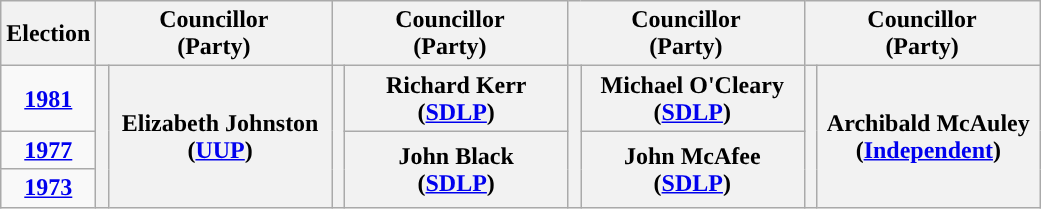<table class="wikitable" style="text-align:center">
<tr>
<th scope="col" width="50">Election</th>
<th scope="col" width="150" colspan = "2">Councillor<br> (Party)</th>
<th scope="col" width="150" colspan = "2">Councillor<br> (Party)</th>
<th scope="col" width="150" colspan = "2">Councillor<br> (Party)</th>
<th scope="col" width="150" colspan = "2">Councillor<br> (Party)</th>
</tr>
<tr>
<td><strong><a href='#'>1981</a></strong></td>
<th rowspan="3" width="1" style="background-color: "></th>
<th rowspan = "3">Elizabeth Johnston <br> (<a href='#'>UUP</a>)</th>
<th rowspan="3" width="1" style="background-color: "></th>
<th rowspan = "1">Richard Kerr <br> (<a href='#'>SDLP</a>)</th>
<th rowspan="3" width="1" style="background-color: "></th>
<th rowspan = "1">Michael O'Cleary <br> (<a href='#'>SDLP</a>)</th>
<th rowspan="3" width="1" style="background-color: "></th>
<th rowspan = "3">Archibald McAuley <br> (<a href='#'>Independent</a>)</th>
</tr>
<tr>
<td><strong><a href='#'>1977</a></strong></td>
<th rowspan = "2">John Black <br> (<a href='#'>SDLP</a>)</th>
<th rowspan = "2">John McAfee <br> (<a href='#'>SDLP</a>)</th>
</tr>
<tr>
<td><strong><a href='#'>1973</a></strong></td>
</tr>
</table>
